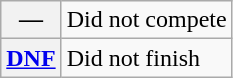<table class="wikitable">
<tr>
<th scope="row">—</th>
<td>Did not compete</td>
</tr>
<tr>
<th scope="row"><a href='#'>DNF</a></th>
<td>Did not finish</td>
</tr>
</table>
